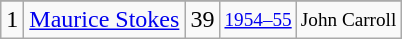<table class="wikitable">
<tr>
</tr>
<tr>
<td>1</td>
<td><a href='#'>Maurice Stokes</a></td>
<td>39</td>
<td style="font-size:80%;"><a href='#'>1954–55</a></td>
<td style="font-size:80%;">John Carroll</td>
</tr>
</table>
